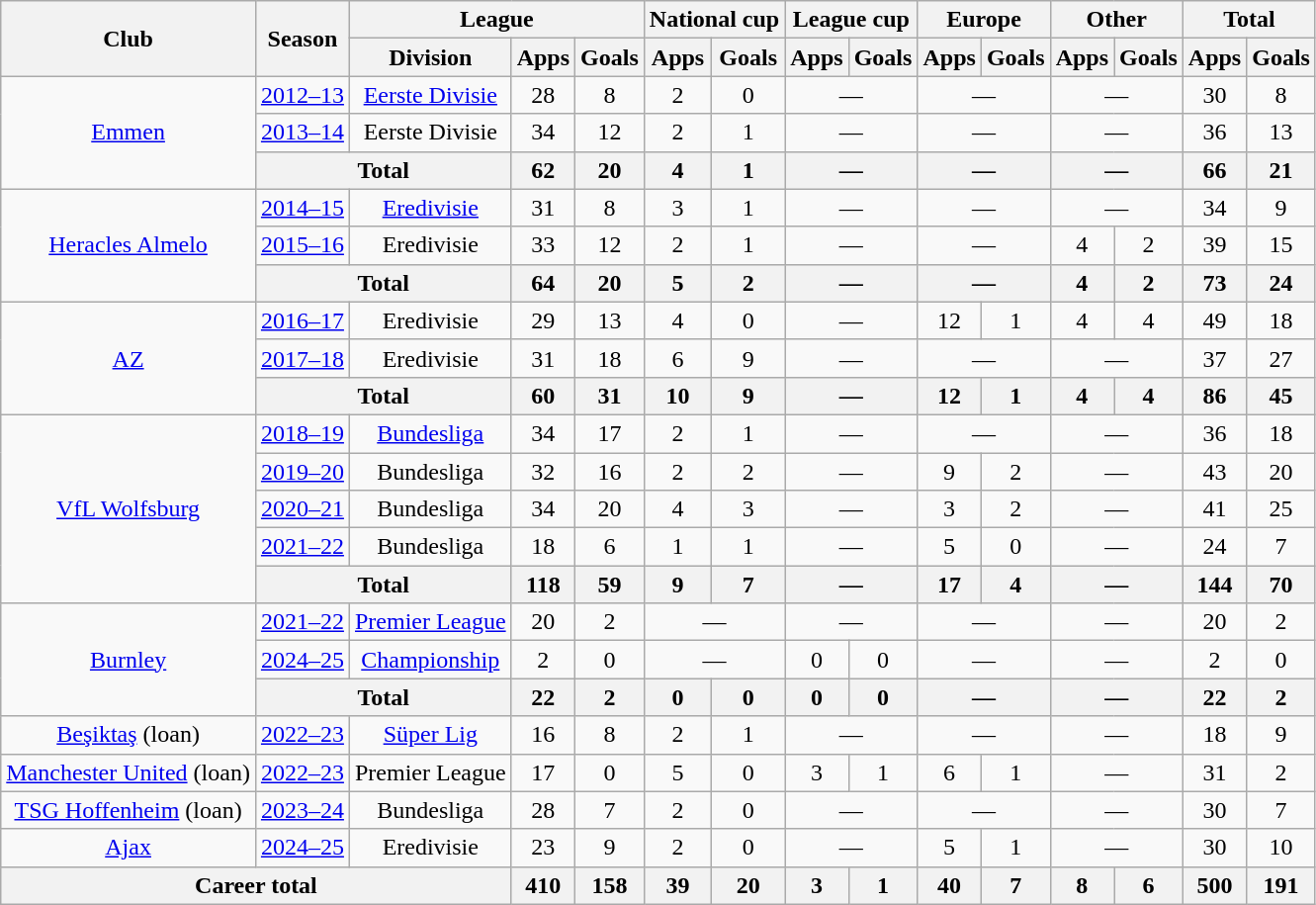<table class="wikitable" style="text-align: center;">
<tr>
<th rowspan=2>Club</th>
<th rowspan=2>Season</th>
<th colspan=3>League</th>
<th colspan=2>National cup</th>
<th colspan=2>League cup</th>
<th colspan=2>Europe</th>
<th colspan=2>Other</th>
<th colspan=2>Total</th>
</tr>
<tr>
<th>Division</th>
<th>Apps</th>
<th>Goals</th>
<th>Apps</th>
<th>Goals</th>
<th>Apps</th>
<th>Goals</th>
<th>Apps</th>
<th>Goals</th>
<th>Apps</th>
<th>Goals</th>
<th>Apps</th>
<th>Goals</th>
</tr>
<tr>
<td rowspan=3><a href='#'>Emmen</a></td>
<td><a href='#'>2012–13</a></td>
<td><a href='#'>Eerste Divisie</a></td>
<td>28</td>
<td>8</td>
<td>2</td>
<td>0</td>
<td colspan=2>—</td>
<td colspan=2>—</td>
<td colspan=2>—</td>
<td>30</td>
<td>8</td>
</tr>
<tr>
<td><a href='#'>2013–14</a></td>
<td>Eerste Divisie</td>
<td>34</td>
<td>12</td>
<td>2</td>
<td>1</td>
<td colspan=2>—</td>
<td colspan=2>—</td>
<td colspan=2>—</td>
<td>36</td>
<td>13</td>
</tr>
<tr>
<th colspan=2>Total</th>
<th>62</th>
<th>20</th>
<th>4</th>
<th>1</th>
<th colspan=2>—</th>
<th colspan=2>—</th>
<th colspan=2>—</th>
<th>66</th>
<th>21</th>
</tr>
<tr>
<td rowspan=3><a href='#'>Heracles Almelo</a></td>
<td><a href='#'>2014–15</a></td>
<td><a href='#'>Eredivisie</a></td>
<td>31</td>
<td>8</td>
<td>3</td>
<td>1</td>
<td colspan=2>—</td>
<td colspan=2>—</td>
<td colspan=2>—</td>
<td>34</td>
<td>9</td>
</tr>
<tr>
<td><a href='#'>2015–16</a></td>
<td>Eredivisie</td>
<td>33</td>
<td>12</td>
<td>2</td>
<td>1</td>
<td colspan=2>—</td>
<td colspan=2>—</td>
<td>4</td>
<td>2</td>
<td>39</td>
<td>15</td>
</tr>
<tr>
<th colspan=2>Total</th>
<th>64</th>
<th>20</th>
<th>5</th>
<th>2</th>
<th colspan=2>—</th>
<th colspan=2>—</th>
<th>4</th>
<th>2</th>
<th>73</th>
<th>24</th>
</tr>
<tr>
<td rowspan=3><a href='#'>AZ</a></td>
<td><a href='#'>2016–17</a></td>
<td>Eredivisie</td>
<td>29</td>
<td>13</td>
<td>4</td>
<td>0</td>
<td colspan=2>—</td>
<td>12</td>
<td>1</td>
<td>4</td>
<td>4</td>
<td>49</td>
<td>18</td>
</tr>
<tr>
<td><a href='#'>2017–18</a></td>
<td>Eredivisie</td>
<td>31</td>
<td>18</td>
<td>6</td>
<td>9</td>
<td colspan=2>—</td>
<td colspan=2>—</td>
<td colspan=2>—</td>
<td>37</td>
<td>27</td>
</tr>
<tr>
<th colspan=2>Total</th>
<th>60</th>
<th>31</th>
<th>10</th>
<th>9</th>
<th colspan=2>—</th>
<th>12</th>
<th>1</th>
<th>4</th>
<th>4</th>
<th>86</th>
<th>45</th>
</tr>
<tr>
<td rowspan=5><a href='#'>VfL Wolfsburg</a></td>
<td><a href='#'>2018–19</a></td>
<td><a href='#'>Bundesliga</a></td>
<td>34</td>
<td>17</td>
<td>2</td>
<td>1</td>
<td colspan=2>—</td>
<td colspan=2>—</td>
<td colspan=2>—</td>
<td>36</td>
<td>18</td>
</tr>
<tr>
<td><a href='#'>2019–20</a></td>
<td>Bundesliga</td>
<td>32</td>
<td>16</td>
<td>2</td>
<td>2</td>
<td colspan=2>—</td>
<td>9</td>
<td>2</td>
<td colspan=2>—</td>
<td>43</td>
<td>20</td>
</tr>
<tr>
<td><a href='#'>2020–21</a></td>
<td>Bundesliga</td>
<td>34</td>
<td>20</td>
<td>4</td>
<td>3</td>
<td colspan=2>—</td>
<td>3</td>
<td>2</td>
<td colspan=2>—</td>
<td>41</td>
<td>25</td>
</tr>
<tr>
<td><a href='#'>2021–22</a></td>
<td>Bundesliga</td>
<td>18</td>
<td>6</td>
<td>1</td>
<td>1</td>
<td colspan=2>—</td>
<td>5</td>
<td>0</td>
<td colspan=2>—</td>
<td>24</td>
<td>7</td>
</tr>
<tr>
<th colspan=2>Total</th>
<th>118</th>
<th>59</th>
<th>9</th>
<th>7</th>
<th colspan=2>—</th>
<th>17</th>
<th>4</th>
<th colspan=2>—</th>
<th>144</th>
<th>70</th>
</tr>
<tr>
<td rowspan=3><a href='#'>Burnley</a></td>
<td><a href='#'>2021–22</a></td>
<td><a href='#'>Premier League</a></td>
<td>20</td>
<td>2</td>
<td colspan=2>—</td>
<td colspan=2>—</td>
<td colspan=2>—</td>
<td colspan=2>—</td>
<td>20</td>
<td>2</td>
</tr>
<tr>
<td><a href='#'>2024–25</a></td>
<td><a href='#'>Championship</a></td>
<td>2</td>
<td>0</td>
<td colspan=2>—</td>
<td>0</td>
<td>0</td>
<td colspan=2>—</td>
<td colspan=2>—</td>
<td>2</td>
<td>0</td>
</tr>
<tr>
<th colspan=2>Total</th>
<th>22</th>
<th>2</th>
<th>0</th>
<th>0</th>
<th>0</th>
<th>0</th>
<th colspan=2>—</th>
<th colspan=2>—</th>
<th>22</th>
<th>2</th>
</tr>
<tr>
<td><a href='#'>Beşiktaş</a> (loan)</td>
<td><a href='#'>2022–23</a></td>
<td><a href='#'>Süper Lig</a></td>
<td>16</td>
<td>8</td>
<td>2</td>
<td>1</td>
<td colspan=2>—</td>
<td colspan=2>—</td>
<td colspan=2>—</td>
<td>18</td>
<td>9</td>
</tr>
<tr>
<td><a href='#'>Manchester United</a> (loan)</td>
<td><a href='#'>2022–23</a></td>
<td>Premier League</td>
<td>17</td>
<td>0</td>
<td>5</td>
<td>0</td>
<td>3</td>
<td>1</td>
<td>6</td>
<td>1</td>
<td colspan=2>—</td>
<td>31</td>
<td>2</td>
</tr>
<tr>
<td><a href='#'>TSG Hoffenheim</a> (loan)</td>
<td><a href='#'>2023–24</a></td>
<td>Bundesliga</td>
<td>28</td>
<td>7</td>
<td>2</td>
<td>0</td>
<td colspan=2>—</td>
<td colspan=2>—</td>
<td colspan=2>—</td>
<td>30</td>
<td>7</td>
</tr>
<tr>
<td><a href='#'>Ajax</a></td>
<td><a href='#'>2024–25</a></td>
<td>Eredivisie</td>
<td>23</td>
<td>9</td>
<td>2</td>
<td>0</td>
<td colspan=2>—</td>
<td>5</td>
<td>1</td>
<td colspan=2>—</td>
<td>30</td>
<td>10</td>
</tr>
<tr>
<th colspan=3>Career total</th>
<th>410</th>
<th>158</th>
<th>39</th>
<th>20</th>
<th>3</th>
<th>1</th>
<th>40</th>
<th>7</th>
<th>8</th>
<th>6</th>
<th>500</th>
<th>191</th>
</tr>
</table>
